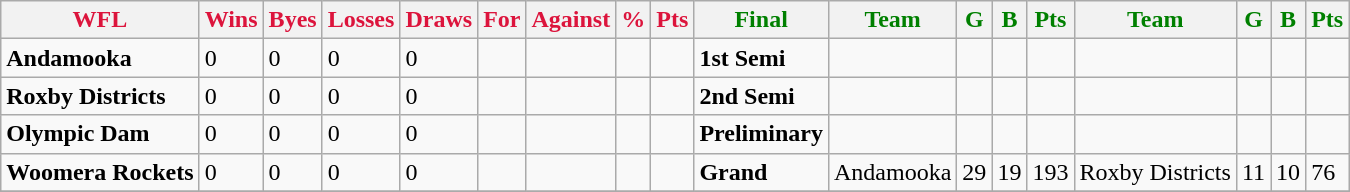<table class="wikitable">
<tr>
<th style="color:crimson">WFL</th>
<th style="color:crimson">Wins</th>
<th style="color:crimson">Byes</th>
<th style="color:crimson">Losses</th>
<th style="color:crimson">Draws</th>
<th style="color:crimson">For</th>
<th style="color:crimson">Against</th>
<th style="color:crimson">%</th>
<th style="color:crimson">Pts</th>
<th style="color:green">Final</th>
<th style="color:green">Team</th>
<th style="color:green">G</th>
<th style="color:green">B</th>
<th style="color:green">Pts</th>
<th style="color:green">Team</th>
<th style="color:green">G</th>
<th style="color:green">B</th>
<th style="color:green">Pts</th>
</tr>
<tr>
<td><strong>	Andamooka	</strong></td>
<td>0</td>
<td>0</td>
<td>0</td>
<td>0</td>
<td></td>
<td></td>
<td></td>
<td></td>
<td><strong>1st Semi</strong></td>
<td></td>
<td></td>
<td></td>
<td></td>
<td></td>
<td></td>
<td></td>
<td></td>
</tr>
<tr>
<td><strong>	Roxby Districts	</strong></td>
<td>0</td>
<td>0</td>
<td>0</td>
<td>0</td>
<td></td>
<td></td>
<td></td>
<td></td>
<td><strong>2nd Semi</strong></td>
<td></td>
<td></td>
<td></td>
<td></td>
<td></td>
<td></td>
<td></td>
<td></td>
</tr>
<tr>
<td><strong>	Olympic Dam	</strong></td>
<td>0</td>
<td>0</td>
<td>0</td>
<td>0</td>
<td></td>
<td></td>
<td></td>
<td></td>
<td><strong>Preliminary</strong></td>
<td></td>
<td></td>
<td></td>
<td></td>
<td></td>
<td></td>
<td></td>
<td></td>
</tr>
<tr>
<td><strong>	Woomera Rockets	</strong></td>
<td>0</td>
<td>0</td>
<td>0</td>
<td>0</td>
<td></td>
<td></td>
<td></td>
<td></td>
<td><strong>Grand</strong></td>
<td>Andamooka</td>
<td>29</td>
<td>19</td>
<td>193</td>
<td>Roxby Districts</td>
<td>11</td>
<td>10</td>
<td>76</td>
</tr>
<tr>
</tr>
</table>
